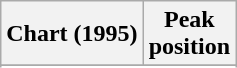<table class="wikitable plainrowheaders sortable" style="text-align:center;">
<tr>
<th scope="col">Chart (1995)</th>
<th scope="col">Peak<br>position</th>
</tr>
<tr>
</tr>
<tr>
</tr>
</table>
